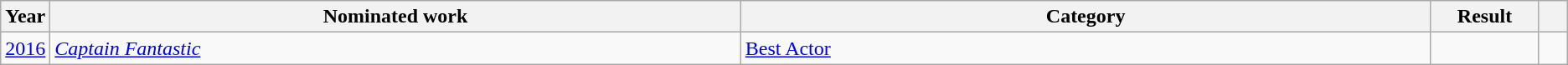<table class="wikitable sortable">
<tr>
<th scope="col" style="width:1em;">Year</th>
<th scope="col" style="width:35em;">Nominated work</th>
<th scope="col" style="width:35em;">Category</th>
<th scope="col" style="width:5em;">Result</th>
<th scope="col" style="width:1em;" class="unsortable"></th>
</tr>
<tr>
<td><a href='#'>2016</a></td>
<td><em><a href='#'>Captain Fantastic</a></em></td>
<td><a href='#'>Best Actor</a></td>
<td></td>
<td style="text-align:center;"></td>
</tr>
</table>
